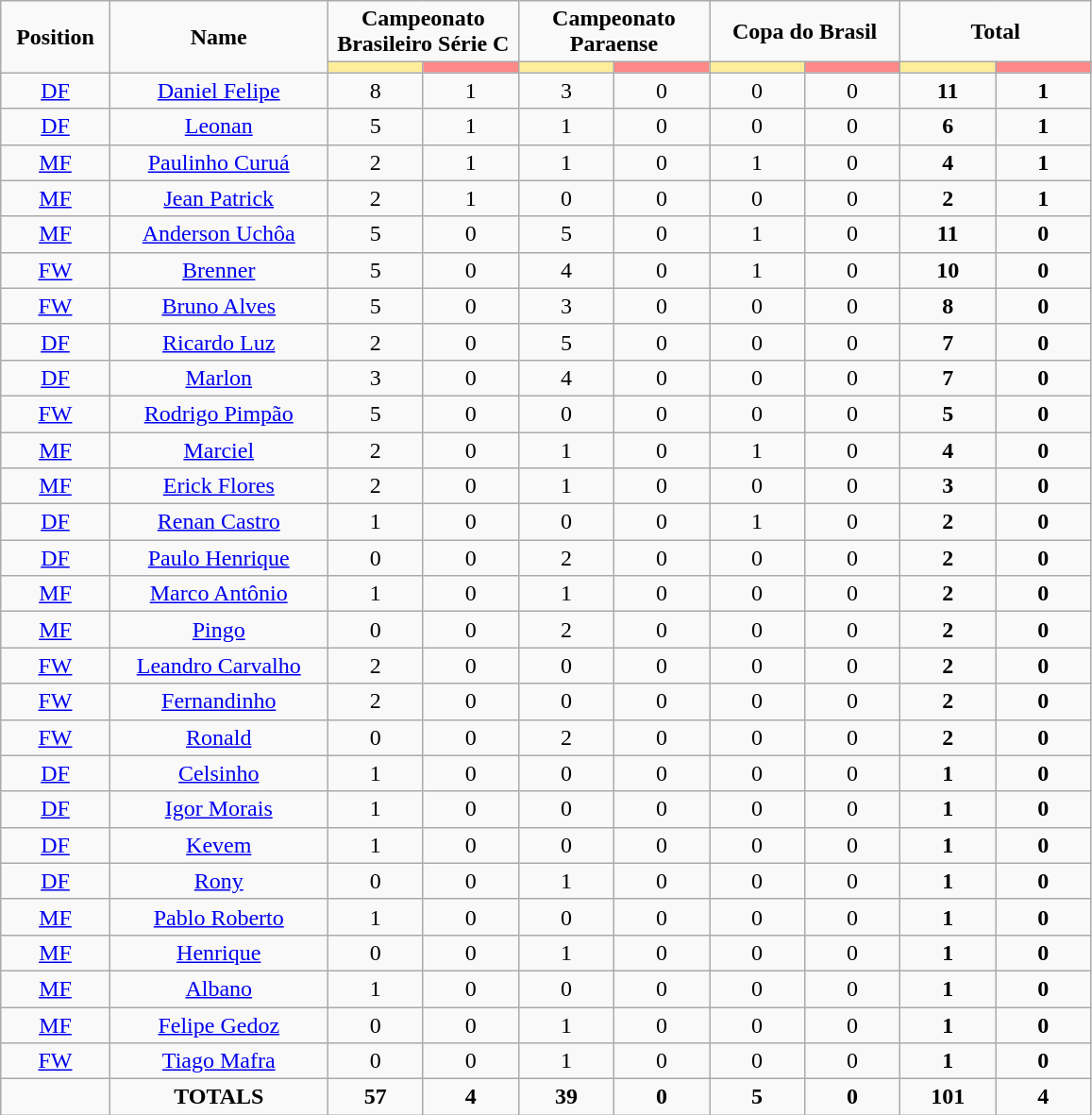<table class="wikitable" style="text-align:center;">
<tr style="text-align:center;">
<td rowspan="2"  style="width:10%; "><strong>Position</strong></td>
<td rowspan="2"  style="width:20%; "><strong>Name</strong></td>
<td colspan="2"><strong>Campeonato Brasileiro Série C</strong></td>
<td colspan="2"><strong>Campeonato Paraense</strong></td>
<td colspan="2"><strong>Copa do Brasil</strong></td>
<td colspan="2"><strong>Total</strong></td>
</tr>
<tr>
<th style="width:60px; background:#fe9;"></th>
<th style="width:60px; background:#ff8888;"></th>
<th style="width:60px; background:#fe9;"></th>
<th style="width:60px; background:#ff8888;"></th>
<th style="width:60px; background:#fe9;"></th>
<th style="width:60px; background:#ff8888;"></th>
<th style="width:60px; background:#fe9;"></th>
<th style="width:60px; background:#ff8888;"></th>
</tr>
<tr>
<td><a href='#'>DF</a></td>
<td><a href='#'>Daniel Felipe</a></td>
<td>8</td>
<td>1</td>
<td>3</td>
<td>0</td>
<td>0</td>
<td>0</td>
<td><strong>11</strong></td>
<td><strong>1</strong></td>
</tr>
<tr>
<td><a href='#'>DF</a></td>
<td><a href='#'>Leonan</a></td>
<td>5</td>
<td>1</td>
<td>1</td>
<td>0</td>
<td>0</td>
<td>0</td>
<td><strong>6</strong></td>
<td><strong>1</strong></td>
</tr>
<tr>
<td><a href='#'>MF</a></td>
<td><a href='#'>Paulinho Curuá</a></td>
<td>2</td>
<td>1</td>
<td>1</td>
<td>0</td>
<td>1</td>
<td>0</td>
<td><strong>4</strong></td>
<td><strong>1</strong></td>
</tr>
<tr>
<td><a href='#'>MF</a></td>
<td><a href='#'>Jean Patrick</a></td>
<td>2</td>
<td>1</td>
<td>0</td>
<td>0</td>
<td>0</td>
<td>0</td>
<td><strong>2</strong></td>
<td><strong>1</strong></td>
</tr>
<tr>
<td><a href='#'>MF</a></td>
<td><a href='#'>Anderson Uchôa</a></td>
<td>5</td>
<td>0</td>
<td>5</td>
<td>0</td>
<td>1</td>
<td>0</td>
<td><strong>11</strong></td>
<td><strong>0</strong></td>
</tr>
<tr>
<td><a href='#'>FW</a></td>
<td><a href='#'>Brenner</a></td>
<td>5</td>
<td>0</td>
<td>4</td>
<td>0</td>
<td>1</td>
<td>0</td>
<td><strong>10</strong></td>
<td><strong>0</strong></td>
</tr>
<tr>
<td><a href='#'>FW</a></td>
<td><a href='#'>Bruno Alves</a></td>
<td>5</td>
<td>0</td>
<td>3</td>
<td>0</td>
<td>0</td>
<td>0</td>
<td><strong>8</strong></td>
<td><strong>0</strong></td>
</tr>
<tr>
<td><a href='#'>DF</a></td>
<td><a href='#'>Ricardo Luz</a></td>
<td>2</td>
<td>0</td>
<td>5</td>
<td>0</td>
<td>0</td>
<td>0</td>
<td><strong>7</strong></td>
<td><strong>0</strong></td>
</tr>
<tr>
<td><a href='#'>DF</a></td>
<td><a href='#'>Marlon</a></td>
<td>3</td>
<td>0</td>
<td>4</td>
<td>0</td>
<td>0</td>
<td>0</td>
<td><strong>7</strong></td>
<td><strong>0</strong></td>
</tr>
<tr>
<td><a href='#'>FW</a></td>
<td><a href='#'>Rodrigo Pimpão</a></td>
<td>5</td>
<td>0</td>
<td>0</td>
<td>0</td>
<td>0</td>
<td>0</td>
<td><strong>5</strong></td>
<td><strong>0</strong></td>
</tr>
<tr>
<td><a href='#'>MF</a></td>
<td><a href='#'>Marciel</a></td>
<td>2</td>
<td>0</td>
<td>1</td>
<td>0</td>
<td>1</td>
<td>0</td>
<td><strong>4</strong></td>
<td><strong>0</strong></td>
</tr>
<tr>
<td><a href='#'>MF</a></td>
<td><a href='#'>Erick Flores</a></td>
<td>2</td>
<td>0</td>
<td>1</td>
<td>0</td>
<td>0</td>
<td>0</td>
<td><strong>3</strong></td>
<td><strong>0</strong></td>
</tr>
<tr>
<td><a href='#'>DF</a></td>
<td><a href='#'>Renan Castro</a></td>
<td>1</td>
<td>0</td>
<td>0</td>
<td>0</td>
<td>1</td>
<td>0</td>
<td><strong>2</strong></td>
<td><strong>0</strong></td>
</tr>
<tr>
<td><a href='#'>DF</a></td>
<td><a href='#'>Paulo Henrique</a></td>
<td>0</td>
<td>0</td>
<td>2</td>
<td>0</td>
<td>0</td>
<td>0</td>
<td><strong>2</strong></td>
<td><strong>0</strong></td>
</tr>
<tr>
<td><a href='#'>MF</a></td>
<td><a href='#'>Marco Antônio</a></td>
<td>1</td>
<td>0</td>
<td>1</td>
<td>0</td>
<td>0</td>
<td>0</td>
<td><strong>2</strong></td>
<td><strong>0</strong></td>
</tr>
<tr>
<td><a href='#'>MF</a></td>
<td><a href='#'>Pingo</a></td>
<td>0</td>
<td>0</td>
<td>2</td>
<td>0</td>
<td>0</td>
<td>0</td>
<td><strong>2</strong></td>
<td><strong>0</strong></td>
</tr>
<tr>
<td><a href='#'>FW</a></td>
<td><a href='#'>Leandro Carvalho</a></td>
<td>2</td>
<td>0</td>
<td>0</td>
<td>0</td>
<td>0</td>
<td>0</td>
<td><strong>2</strong></td>
<td><strong>0</strong></td>
</tr>
<tr>
<td><a href='#'>FW</a></td>
<td><a href='#'>Fernandinho</a></td>
<td>2</td>
<td>0</td>
<td>0</td>
<td>0</td>
<td>0</td>
<td>0</td>
<td><strong>2</strong></td>
<td><strong>0</strong></td>
</tr>
<tr>
<td><a href='#'>FW</a></td>
<td><a href='#'>Ronald</a></td>
<td>0</td>
<td>0</td>
<td>2</td>
<td>0</td>
<td>0</td>
<td>0</td>
<td><strong>2</strong></td>
<td><strong>0</strong></td>
</tr>
<tr>
<td><a href='#'>DF</a></td>
<td><a href='#'>Celsinho</a></td>
<td>1</td>
<td>0</td>
<td>0</td>
<td>0</td>
<td>0</td>
<td>0</td>
<td><strong>1</strong></td>
<td><strong>0</strong></td>
</tr>
<tr>
<td><a href='#'>DF</a></td>
<td><a href='#'>Igor Morais</a></td>
<td>1</td>
<td>0</td>
<td>0</td>
<td>0</td>
<td>0</td>
<td>0</td>
<td><strong>1</strong></td>
<td><strong>0</strong></td>
</tr>
<tr>
<td><a href='#'>DF</a></td>
<td><a href='#'>Kevem</a></td>
<td>1</td>
<td>0</td>
<td>0</td>
<td>0</td>
<td>0</td>
<td>0</td>
<td><strong>1</strong></td>
<td><strong>0</strong></td>
</tr>
<tr>
<td><a href='#'>DF</a></td>
<td><a href='#'>Rony</a></td>
<td>0</td>
<td>0</td>
<td>1</td>
<td>0</td>
<td>0</td>
<td>0</td>
<td><strong>1</strong></td>
<td><strong>0</strong></td>
</tr>
<tr>
<td><a href='#'>MF</a></td>
<td><a href='#'>Pablo Roberto</a></td>
<td>1</td>
<td>0</td>
<td>0</td>
<td>0</td>
<td>0</td>
<td>0</td>
<td><strong>1</strong></td>
<td><strong>0</strong></td>
</tr>
<tr>
<td><a href='#'>MF</a></td>
<td><a href='#'>Henrique</a></td>
<td>0</td>
<td>0</td>
<td>1</td>
<td>0</td>
<td>0</td>
<td>0</td>
<td><strong>1</strong></td>
<td><strong>0</strong></td>
</tr>
<tr>
<td><a href='#'>MF</a></td>
<td><a href='#'>Albano</a></td>
<td>1</td>
<td>0</td>
<td>0</td>
<td>0</td>
<td>0</td>
<td>0</td>
<td><strong>1</strong></td>
<td><strong>0</strong></td>
</tr>
<tr>
<td><a href='#'>MF</a></td>
<td><a href='#'>Felipe Gedoz</a></td>
<td>0</td>
<td>0</td>
<td>1</td>
<td>0</td>
<td>0</td>
<td>0</td>
<td><strong>1</strong></td>
<td><strong>0</strong></td>
</tr>
<tr>
<td><a href='#'>FW</a></td>
<td><a href='#'>Tiago Mafra</a></td>
<td>0</td>
<td>0</td>
<td>1</td>
<td>0</td>
<td>0</td>
<td>0</td>
<td><strong>1</strong></td>
<td><strong>0</strong></td>
</tr>
<tr>
<td colspan="1"></td>
<td><strong>TOTALS</strong></td>
<td><strong>57</strong></td>
<td><strong>4</strong></td>
<td><strong>39</strong></td>
<td><strong>0</strong></td>
<td><strong>5</strong></td>
<td><strong>0</strong></td>
<td><strong>101</strong></td>
<td><strong>4</strong></td>
</tr>
</table>
